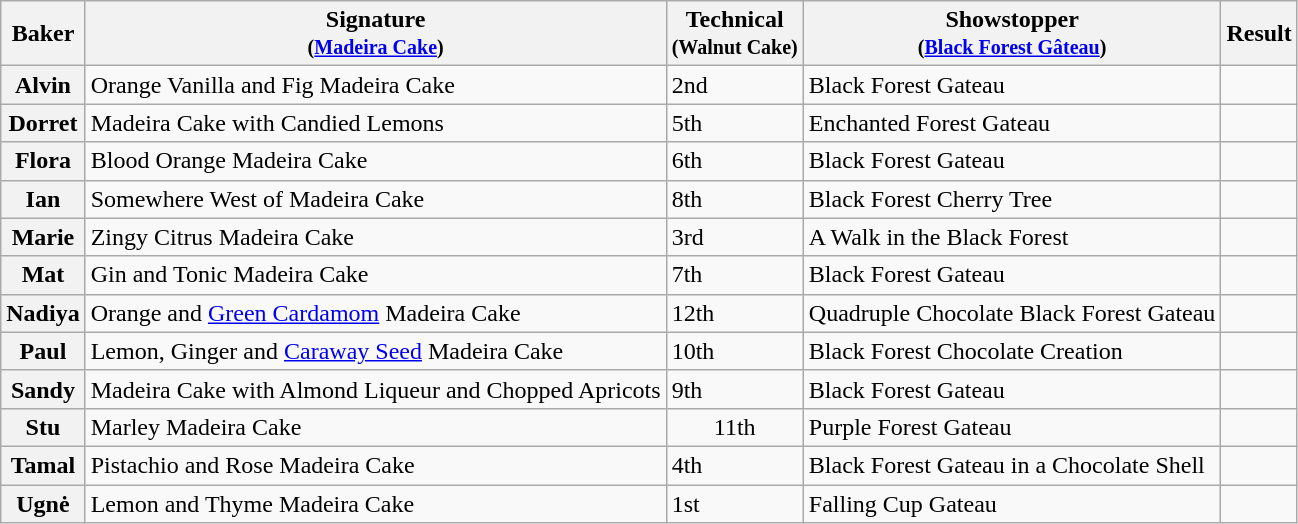<table class="wikitable sortable col3center sticky-header">
<tr>
<th scope="col">Baker</th>
<th scope="col" class="unsortable">Signature<br><small>(<a href='#'>Madeira Cake</a>)</small></th>
<th scope="col">Technical<br><small>(Walnut Cake)</small></th>
<th scope="col" class="unsortable">Showstopper<br><small>(<a href='#'>Black Forest Gâteau</a>)</small></th>
<th scope="col">Result</th>
</tr>
<tr>
<th scope="row">Alvin</th>
<td>Orange Vanilla and Fig Madeira Cake</td>
<td>2nd</td>
<td>Black Forest Gateau</td>
<td></td>
</tr>
<tr>
<th scope="row">Dorret</th>
<td>Madeira Cake with Candied Lemons</td>
<td>5th</td>
<td>Enchanted Forest Gateau</td>
<td></td>
</tr>
<tr>
<th scope="row">Flora</th>
<td>Blood Orange Madeira Cake</td>
<td>6th</td>
<td>Black Forest Gateau</td>
<td></td>
</tr>
<tr>
<th scope="row">Ian</th>
<td>Somewhere West of Madeira Cake</td>
<td>8th</td>
<td>Black Forest Cherry Tree</td>
<td></td>
</tr>
<tr>
<th scope="row">Marie</th>
<td>Zingy Citrus Madeira Cake</td>
<td>3rd</td>
<td>A Walk in the Black Forest</td>
<td></td>
</tr>
<tr>
<th scope="row">Mat</th>
<td>Gin and Tonic Madeira Cake</td>
<td>7th</td>
<td>Black Forest Gateau</td>
<td></td>
</tr>
<tr>
<th scope="row">Nadiya</th>
<td>Orange and <a href='#'>Green Cardamom</a> Madeira Cake</td>
<td>12th</td>
<td>Quadruple Chocolate Black Forest Gateau</td>
<td></td>
</tr>
<tr>
<th scope="row">Paul</th>
<td>Lemon, Ginger and <a href='#'>Caraway Seed</a> Madeira Cake</td>
<td>10th</td>
<td>Black Forest Chocolate Creation</td>
<td></td>
</tr>
<tr>
<th scope="row">Sandy</th>
<td>Madeira Cake with Almond Liqueur and Chopped Apricots</td>
<td>9th</td>
<td>Black Forest Gateau</td>
<td></td>
</tr>
<tr>
<th scope="row">Stu</th>
<td>Marley Madeira Cake</td>
<td align="center">11th</td>
<td>Purple Forest Gateau</td>
<td></td>
</tr>
<tr>
<th scope="row">Tamal</th>
<td>Pistachio and Rose Madeira Cake</td>
<td>4th</td>
<td>Black Forest Gateau in a Chocolate Shell</td>
<td></td>
</tr>
<tr>
<th scope="row">Ugnė</th>
<td>Lemon and Thyme Madeira Cake</td>
<td>1st</td>
<td>Falling Cup Gateau</td>
<td></td>
</tr>
</table>
